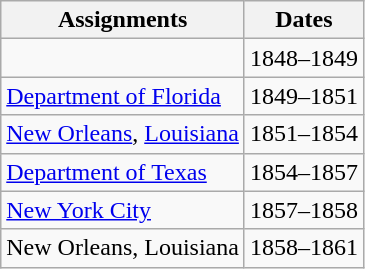<table style="float: left; margin-right: 1em;" class="wikitable sortable;">
<tr>
<th>Assignments</th>
<th>Dates</th>
</tr>
<tr>
<td></td>
<td>1848–1849</td>
</tr>
<tr>
<td><a href='#'>Department of Florida</a></td>
<td>1849–1851</td>
</tr>
<tr>
<td><a href='#'>New Orleans</a>, <a href='#'>Louisiana</a></td>
<td>1851–1854</td>
</tr>
<tr>
<td><a href='#'>Department of Texas</a></td>
<td>1854–1857</td>
</tr>
<tr>
<td><a href='#'>New York City</a></td>
<td>1857–1858</td>
</tr>
<tr>
<td>New Orleans, Louisiana</td>
<td>1858–1861</td>
</tr>
</table>
